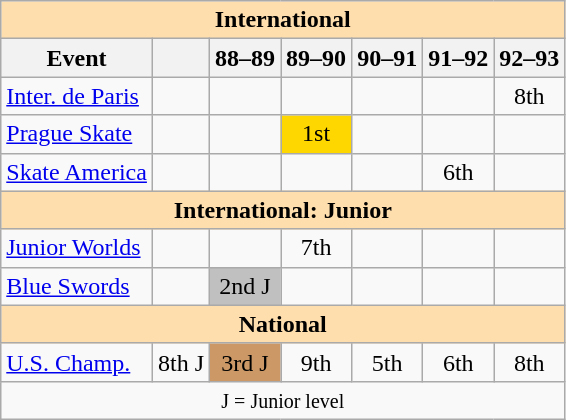<table class="wikitable" style="text-align:center">
<tr>
<th style="background-color: #ffdead; " colspan=7 align=center>International</th>
</tr>
<tr>
<th>Event</th>
<th></th>
<th>88–89</th>
<th>89–90</th>
<th>90–91</th>
<th>91–92</th>
<th>92–93</th>
</tr>
<tr>
<td align=left><a href='#'>Inter. de Paris</a></td>
<td></td>
<td></td>
<td></td>
<td></td>
<td></td>
<td>8th</td>
</tr>
<tr>
<td align=left><a href='#'>Prague Skate</a></td>
<td></td>
<td></td>
<td bgcolor=gold>1st</td>
<td></td>
<td></td>
<td></td>
</tr>
<tr>
<td align=left><a href='#'>Skate America</a></td>
<td></td>
<td></td>
<td></td>
<td></td>
<td>6th</td>
<td></td>
</tr>
<tr>
<th style="background-color: #ffdead; " colspan=7 align=center>International: Junior</th>
</tr>
<tr>
<td align=left><a href='#'>Junior Worlds</a></td>
<td></td>
<td></td>
<td>7th</td>
<td></td>
<td></td>
<td></td>
</tr>
<tr>
<td align=left><a href='#'>Blue Swords</a></td>
<td></td>
<td bgcolor=silver>2nd J</td>
<td></td>
<td></td>
<td></td>
<td></td>
</tr>
<tr>
<th style="background-color: #ffdead; " colspan=7 align=center>National</th>
</tr>
<tr>
<td align=left><a href='#'>U.S. Champ.</a></td>
<td>8th J</td>
<td bgcolor=cc9966>3rd J</td>
<td>9th</td>
<td>5th</td>
<td>6th</td>
<td>8th</td>
</tr>
<tr>
<td colspan=7 align=center><small> J = Junior level </small></td>
</tr>
</table>
